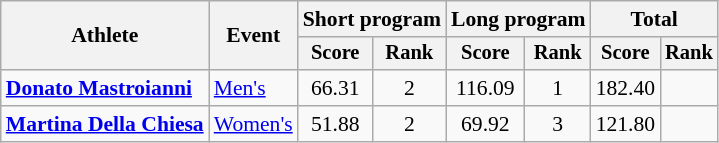<table class=wikitable style=font-size:90%;text-align:center>
<tr>
<th rowspan=2>Athlete</th>
<th rowspan=2>Event</th>
<th colspan=2>Short program</th>
<th colspan=2>Long program</th>
<th colspan=2>Total</th>
</tr>
<tr style=font-size:95%>
<th>Score</th>
<th>Rank</th>
<th>Score</th>
<th>Rank</th>
<th>Score</th>
<th>Rank</th>
</tr>
<tr>
<td align=left><strong><a href='#'>Donato Mastroianni</a></strong></td>
<td align=left><a href='#'>Men's</a></td>
<td>66.31</td>
<td>2</td>
<td>116.09</td>
<td>1</td>
<td>182.40</td>
<td></td>
</tr>
<tr>
<td align=left><strong><a href='#'>Martina Della Chiesa</a></strong></td>
<td align=left><a href='#'>Women's</a></td>
<td>51.88</td>
<td>2</td>
<td>69.92</td>
<td>3</td>
<td>121.80</td>
<td></td>
</tr>
</table>
